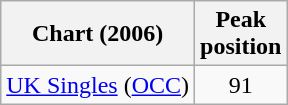<table class="wikitable">
<tr>
<th>Chart (2006)</th>
<th>Peak<br>position</th>
</tr>
<tr>
<td><a href='#'>UK Singles</a> (<a href='#'>OCC</a>)</td>
<td style="text-align:center;">91</td>
</tr>
</table>
